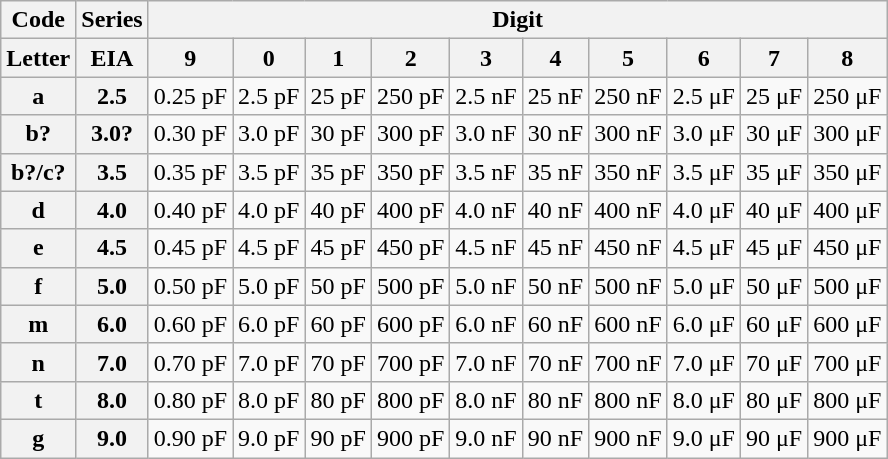<table class="wikitable" style="float:left; margin-right:2em;">
<tr>
<th>Code</th>
<th>Series</th>
<th colspan="10">Digit</th>
</tr>
<tr>
<th>Letter</th>
<th>EIA</th>
<th>9</th>
<th>0</th>
<th>1</th>
<th>2</th>
<th>3</th>
<th>4</th>
<th>5</th>
<th>6</th>
<th>7</th>
<th>8</th>
</tr>
<tr>
<th>a</th>
<th>2.5</th>
<td>0.25 pF</td>
<td>2.5 pF</td>
<td>25 pF</td>
<td>250 pF</td>
<td>2.5 nF</td>
<td>25 nF</td>
<td>250 nF</td>
<td>2.5 μF</td>
<td>25 μF</td>
<td>250 μF</td>
</tr>
<tr>
<th>b?</th>
<th>3.0?</th>
<td>0.30 pF</td>
<td>3.0 pF</td>
<td>30 pF</td>
<td>300 pF</td>
<td>3.0 nF</td>
<td>30 nF</td>
<td>300 nF</td>
<td>3.0 μF</td>
<td>30 μF</td>
<td>300 μF</td>
</tr>
<tr>
<th>b?/c?</th>
<th>3.5</th>
<td>0.35 pF</td>
<td>3.5 pF</td>
<td>35 pF</td>
<td>350 pF</td>
<td>3.5 nF</td>
<td>35 nF</td>
<td>350 nF</td>
<td>3.5 μF</td>
<td>35 μF</td>
<td>350 μF</td>
</tr>
<tr>
<th>d</th>
<th>4.0</th>
<td>0.40 pF</td>
<td>4.0 pF</td>
<td>40 pF</td>
<td>400 pF</td>
<td>4.0 nF</td>
<td>40 nF</td>
<td>400 nF</td>
<td>4.0 μF</td>
<td>40 μF</td>
<td>400 μF</td>
</tr>
<tr>
<th>e</th>
<th>4.5</th>
<td>0.45 pF</td>
<td>4.5 pF</td>
<td>45 pF</td>
<td>450 pF</td>
<td>4.5 nF</td>
<td>45 nF</td>
<td>450 nF</td>
<td>4.5 μF</td>
<td>45 μF</td>
<td>450 μF</td>
</tr>
<tr>
<th>f</th>
<th>5.0</th>
<td>0.50 pF</td>
<td>5.0 pF</td>
<td>50 pF</td>
<td>500 pF</td>
<td>5.0 nF</td>
<td>50 nF</td>
<td>500 nF</td>
<td>5.0 μF</td>
<td>50 μF</td>
<td>500 μF</td>
</tr>
<tr>
<th>m</th>
<th>6.0</th>
<td>0.60 pF</td>
<td>6.0 pF</td>
<td>60 pF</td>
<td>600 pF</td>
<td>6.0 nF</td>
<td>60 nF</td>
<td>600 nF</td>
<td>6.0 μF</td>
<td>60 μF</td>
<td>600 μF</td>
</tr>
<tr>
<th>n</th>
<th>7.0</th>
<td>0.70 pF</td>
<td>7.0 pF</td>
<td>70 pF</td>
<td>700 pF</td>
<td>7.0 nF</td>
<td>70 nF</td>
<td>700 nF</td>
<td>7.0 μF</td>
<td>70 μF</td>
<td>700 μF</td>
</tr>
<tr>
<th>t</th>
<th>8.0</th>
<td>0.80 pF</td>
<td>8.0 pF</td>
<td>80 pF</td>
<td>800 pF</td>
<td>8.0 nF</td>
<td>80 nF</td>
<td>800 nF</td>
<td>8.0 μF</td>
<td>80 μF</td>
<td>800 μF</td>
</tr>
<tr>
<th>g</th>
<th>9.0</th>
<td>0.90 pF</td>
<td>9.0 pF</td>
<td>90 pF</td>
<td>900 pF</td>
<td>9.0 nF</td>
<td>90 nF</td>
<td>900 nF</td>
<td>9.0 μF</td>
<td>90 μF</td>
<td>900 μF</td>
</tr>
</table>
